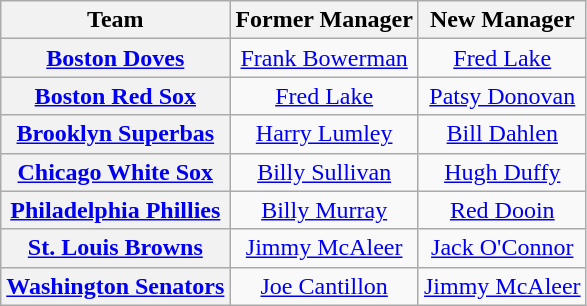<table class="wikitable plainrowheaders" style="text-align:center;">
<tr>
<th>Team</th>
<th>Former Manager</th>
<th>New Manager</th>
</tr>
<tr>
<th scope="row" style="text-align:center;"><a href='#'>Boston Doves</a></th>
<td><a href='#'>Frank Bowerman</a></td>
<td><a href='#'>Fred Lake</a></td>
</tr>
<tr>
<th scope="row" style="text-align:center;"><a href='#'>Boston Red Sox</a></th>
<td><a href='#'>Fred Lake</a></td>
<td><a href='#'>Patsy Donovan</a></td>
</tr>
<tr>
<th scope="row" style="text-align:center;"><a href='#'>Brooklyn Superbas</a></th>
<td><a href='#'>Harry Lumley</a></td>
<td><a href='#'>Bill Dahlen</a></td>
</tr>
<tr>
<th scope="row" style="text-align:center;"><a href='#'>Chicago White Sox</a></th>
<td><a href='#'>Billy Sullivan</a></td>
<td><a href='#'>Hugh Duffy</a></td>
</tr>
<tr>
<th scope="row" style="text-align:center;"><a href='#'>Philadelphia Phillies</a></th>
<td><a href='#'>Billy Murray</a></td>
<td><a href='#'>Red Dooin</a></td>
</tr>
<tr>
<th scope="row" style="text-align:center;"><a href='#'>St. Louis Browns</a></th>
<td><a href='#'>Jimmy McAleer</a></td>
<td><a href='#'>Jack O'Connor</a></td>
</tr>
<tr>
<th scope="row" style="text-align:center;"><a href='#'>Washington Senators</a></th>
<td><a href='#'>Joe Cantillon</a></td>
<td><a href='#'>Jimmy McAleer</a></td>
</tr>
</table>
